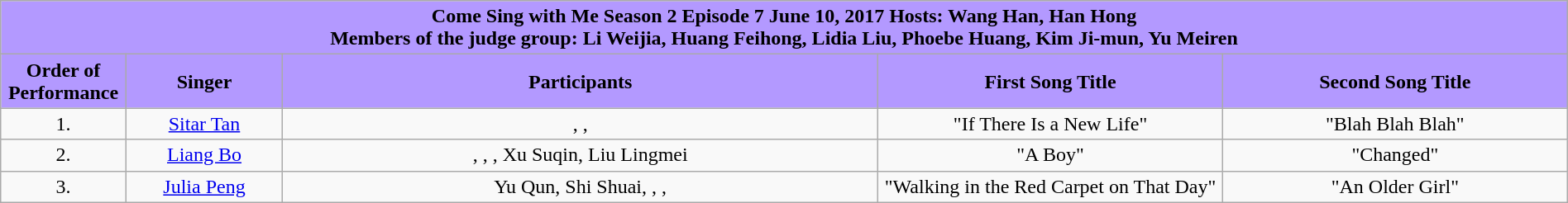<table class="wikitable sortable mw-collapsible" width="100%" style="text-align:center">
<tr style="background:#B399FF">
<td colspan="5"><div><strong>Come Sing with Me Season 2 Episode 7 June 10, 2017 Hosts: Wang Han, Han Hong<br>Members of the judge group: Li Weijia, Huang Feihong, Lidia Liu, Phoebe Huang, Kim Ji-mun, Yu Meiren</strong></div></td>
</tr>
<tr style="background:#B399FF">
<td style="width:8%"><strong>Order of Performance</strong></td>
<td style="width:10%"><strong>Singer</strong></td>
<td style="width:38%"><strong>Participants</strong></td>
<td style="width:22%"><strong>First Song Title</strong></td>
<td style="width:22%"><strong>Second Song Title</strong></td>
</tr>
<tr>
<td>1.</td>
<td><a href='#'>Sitar Tan</a></td>
<td>, ,  <br> </td>
<td>"If There Is a New Life"</td>
<td>"Blah Blah Blah"</td>
</tr>
<tr>
<td>2.</td>
<td><a href='#'>Liang Bo</a></td>
<td>, , , Xu Suqin, Liu Lingmei</td>
<td>"A Boy"</td>
<td>"Changed"</td>
</tr>
<tr>
<td>3.</td>
<td><a href='#'>Julia Peng</a></td>
<td>Yu Qun, Shi Shuai, , ,  <br> </td>
<td>"Walking in the Red Carpet on That Day"</td>
<td>"An Older Girl"</td>
</tr>
</table>
